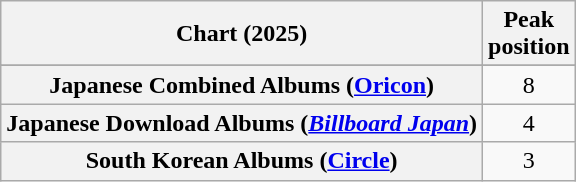<table class="wikitable plainrowheaders" style="text-align:center">
<tr>
<th scope="col">Chart (2025)</th>
<th scope="col">Peak<br>position</th>
</tr>
<tr>
</tr>
<tr>
<th scope="row">Japanese Combined Albums (<a href='#'>Oricon</a>)</th>
<td>8</td>
</tr>
<tr>
<th scope="row">Japanese Download Albums (<em><a href='#'>Billboard Japan</a></em>)</th>
<td>4</td>
</tr>
<tr>
<th scope="row">South Korean Albums (<a href='#'>Circle</a>)</th>
<td>3</td>
</tr>
</table>
